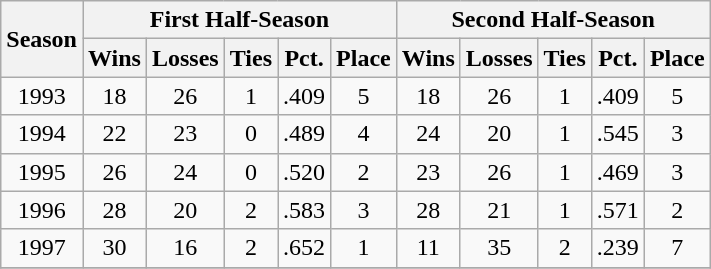<table class=wikitable style="text-align:center">
<tr>
<th rowspan = "2">Season</th>
<th colspan = "5">First Half-Season</th>
<th colspan = "5">Second Half-Season</th>
</tr>
<tr>
<th>Wins</th>
<th>Losses</th>
<th>Ties</th>
<th>Pct.</th>
<th>Place</th>
<th>Wins</th>
<th>Losses</th>
<th>Ties</th>
<th>Pct.</th>
<th>Place</th>
</tr>
<tr>
<td align="center">1993</td>
<td align="center">18</td>
<td align="center">26</td>
<td align="center">1</td>
<td align="center">.409</td>
<td align="center">5</td>
<td align="center">18</td>
<td align="center">26</td>
<td align="center">1</td>
<td align="center">.409</td>
<td align="center">5</td>
</tr>
<tr>
<td align="center">1994</td>
<td align="center">22</td>
<td align="center">23</td>
<td align="center">0</td>
<td align="center">.489</td>
<td align="center">4</td>
<td align="center">24</td>
<td align="center">20</td>
<td align="center">1</td>
<td align="center">.545</td>
<td align="center">3</td>
</tr>
<tr>
<td align="center">1995</td>
<td align="center">26</td>
<td align="center">24</td>
<td align="center">0</td>
<td align="center">.520</td>
<td align="center">2</td>
<td align="center">23</td>
<td align="center">26</td>
<td align="center">1</td>
<td align="center">.469</td>
<td align="center">3</td>
</tr>
<tr>
<td align="center">1996</td>
<td align="center">28</td>
<td align="center">20</td>
<td align="center">2</td>
<td align="center">.583</td>
<td align="center">3</td>
<td align="center">28</td>
<td align="center">21</td>
<td align="center">1</td>
<td align="center">.571</td>
<td align="center">2</td>
</tr>
<tr>
<td align="center">1997</td>
<td align="center">30</td>
<td align="center">16</td>
<td align="center">2</td>
<td align="center">.652</td>
<td align="center">1</td>
<td align="center">11</td>
<td align="center">35</td>
<td align="center">2</td>
<td align="center">.239</td>
<td align="center">7</td>
</tr>
<tr>
</tr>
</table>
